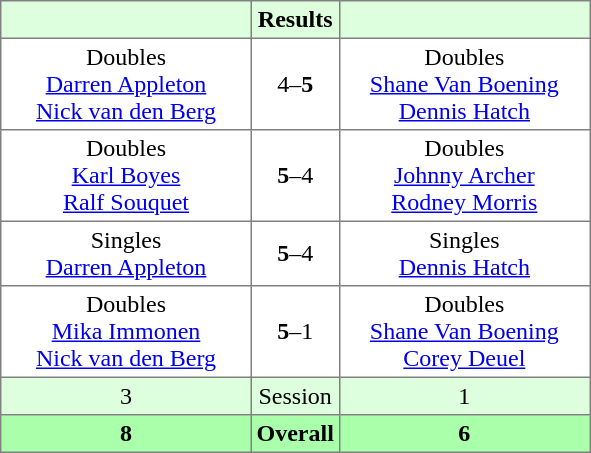<table border="1" cellpadding="3" style="border-collapse: collapse;">
<tr bgcolor="#ddffdd">
<th width="160"></th>
<th>Results</th>
<th width="160"></th>
</tr>
<tr>
<td align="center">Doubles<br><a href='#'>Darren Appleton</a><br><a href='#'>Nick van den Berg</a></td>
<td align="center">4–<strong>5</strong></td>
<td align="center">Doubles<br><a href='#'>Shane Van Boening</a><br><a href='#'>Dennis Hatch</a></td>
</tr>
<tr>
<td align="center">Doubles<br><a href='#'>Karl Boyes</a><br><a href='#'>Ralf Souquet</a></td>
<td align="center"><strong>5</strong>–4</td>
<td align="center">Doubles<br><a href='#'>Johnny Archer</a><br><a href='#'>Rodney Morris</a></td>
</tr>
<tr>
<td align="center">Singles<br><a href='#'>Darren Appleton</a></td>
<td align="center"><strong>5</strong>–4</td>
<td align="center">Singles<br><a href='#'>Dennis Hatch</a></td>
</tr>
<tr>
<td align="center">Doubles<br><a href='#'>Mika Immonen</a><br><a href='#'>Nick van den Berg</a></td>
<td align="center"><strong>5</strong>–1</td>
<td align="center">Doubles<br><a href='#'>Shane Van Boening</a><br><a href='#'>Corey Deuel</a></td>
</tr>
<tr bgcolor="#ddffdd">
<td align="center">3</td>
<td align="center">Session</td>
<td align="center">1</td>
</tr>
<tr bgcolor="#aaffaa">
<th align="center">8</th>
<th align="center">Overall</th>
<th align="center">6</th>
</tr>
</table>
